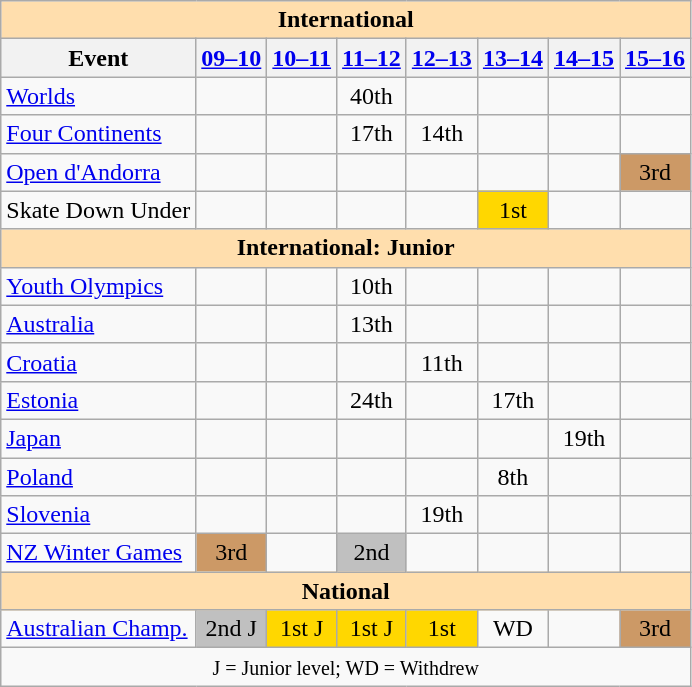<table class="wikitable" style="text-align:center">
<tr>
<th style="background-color: #ffdead; " colspan=8 align=center>International</th>
</tr>
<tr>
<th>Event</th>
<th><a href='#'>09–10</a></th>
<th><a href='#'>10–11</a></th>
<th><a href='#'>11–12</a></th>
<th><a href='#'>12–13</a></th>
<th><a href='#'>13–14</a></th>
<th><a href='#'>14–15</a></th>
<th><a href='#'>15–16</a></th>
</tr>
<tr>
<td align=left><a href='#'>Worlds</a></td>
<td></td>
<td></td>
<td>40th</td>
<td></td>
<td></td>
<td></td>
<td></td>
</tr>
<tr>
<td align=left><a href='#'>Four Continents</a></td>
<td></td>
<td></td>
<td>17th</td>
<td>14th</td>
<td></td>
<td></td>
<td></td>
</tr>
<tr>
<td align=left><a href='#'>Open d'Andorra</a></td>
<td></td>
<td></td>
<td></td>
<td></td>
<td></td>
<td></td>
<td bgcolor=cc9966>3rd</td>
</tr>
<tr>
<td align=left>Skate Down Under</td>
<td></td>
<td></td>
<td></td>
<td></td>
<td bgcolor=gold>1st</td>
<td></td>
<td></td>
</tr>
<tr>
<th style="background-color: #ffdead; " colspan=8 align=center>International: Junior</th>
</tr>
<tr>
<td align=left><a href='#'>Youth Olympics</a></td>
<td></td>
<td></td>
<td>10th</td>
<td></td>
<td></td>
<td></td>
<td></td>
</tr>
<tr>
<td align=left> <a href='#'>Australia</a></td>
<td></td>
<td></td>
<td>13th</td>
<td></td>
<td></td>
<td></td>
<td></td>
</tr>
<tr>
<td align=left> <a href='#'>Croatia</a></td>
<td></td>
<td></td>
<td></td>
<td>11th</td>
<td></td>
<td></td>
<td></td>
</tr>
<tr>
<td align=left> <a href='#'>Estonia</a></td>
<td></td>
<td></td>
<td>24th</td>
<td></td>
<td>17th</td>
<td></td>
<td></td>
</tr>
<tr>
<td align=left> <a href='#'>Japan</a></td>
<td></td>
<td></td>
<td></td>
<td></td>
<td></td>
<td>19th</td>
<td></td>
</tr>
<tr>
<td align=left> <a href='#'>Poland</a></td>
<td></td>
<td></td>
<td></td>
<td></td>
<td>8th</td>
<td></td>
<td></td>
</tr>
<tr>
<td align=left> <a href='#'>Slovenia</a></td>
<td></td>
<td></td>
<td></td>
<td>19th</td>
<td></td>
<td></td>
<td></td>
</tr>
<tr>
<td align=left><a href='#'>NZ Winter Games</a></td>
<td bgcolor=cc9966>3rd</td>
<td></td>
<td bgcolor=silver>2nd</td>
<td></td>
<td></td>
<td></td>
<td></td>
</tr>
<tr>
<th style="background-color: #ffdead; " colspan=8 align=center>National</th>
</tr>
<tr>
<td align=left><a href='#'>Australian Champ.</a></td>
<td bgcolor=silver>2nd J</td>
<td bgcolor=gold>1st J</td>
<td bgcolor=gold>1st J</td>
<td bgcolor=gold>1st</td>
<td>WD</td>
<td></td>
<td bgcolor=cc9966>3rd</td>
</tr>
<tr>
<td colspan=8 align=center><small> J = Junior level; WD = Withdrew </small></td>
</tr>
</table>
